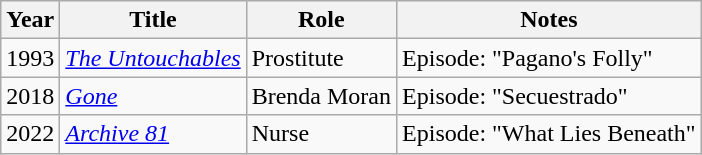<table class="wikitable sortable">
<tr>
<th>Year</th>
<th>Title</th>
<th>Role</th>
<th>Notes</th>
</tr>
<tr>
<td>1993</td>
<td><a href='#'><em>The Untouchables</em></a></td>
<td>Prostitute</td>
<td>Episode: "Pagano's Folly"</td>
</tr>
<tr>
<td>2018</td>
<td><a href='#'><em>Gone</em></a></td>
<td>Brenda Moran</td>
<td>Episode: "Secuestrado"</td>
</tr>
<tr>
<td>2022</td>
<td><em><a href='#'>Archive 81</a></em></td>
<td>Nurse</td>
<td>Episode: "What Lies Beneath"</td>
</tr>
</table>
